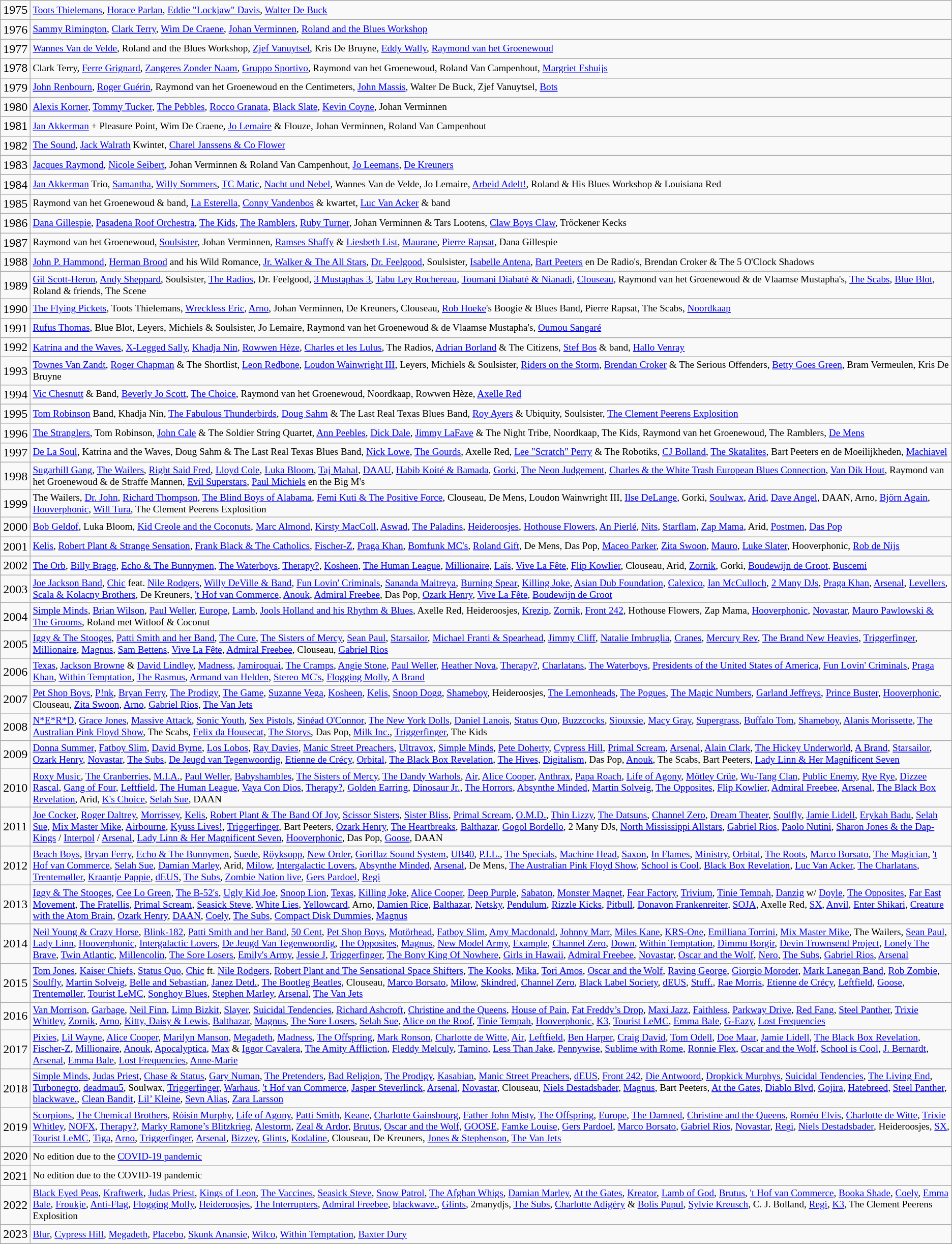<table class="wikitable">
<tr>
<td>1975</td>
<td colspan="3" align="left" style="font-size:80%"><a href='#'>Toots Thielemans</a>, <a href='#'>Horace Parlan</a>, <a href='#'>Eddie "Lockjaw" Davis</a>, <a href='#'>Walter De Buck</a></td>
</tr>
<tr>
<td>1976</td>
<td colspan="3" align="left" style="font-size:80%"><a href='#'>Sammy Rimington</a>, <a href='#'>Clark Terry</a>, <a href='#'>Wim De Craene</a>, <a href='#'>Johan Verminnen</a>, <a href='#'>Roland and the Blues Workshop</a></td>
</tr>
<tr>
<td>1977</td>
<td colspan="3" align="left" style="font-size:80%"><a href='#'>Wannes Van de Velde</a>, Roland and the Blues Workshop, <a href='#'>Zjef Vanuytsel</a>, Kris De Bruyne, <a href='#'>Eddy Wally</a>, <a href='#'>Raymond van het Groenewoud</a></td>
</tr>
<tr>
<td>1978</td>
<td colspan="3" align="left" style="font-size:80%">Clark Terry, <a href='#'>Ferre Grignard</a>, <a href='#'>Zangeres Zonder Naam</a>, <a href='#'>Gruppo Sportivo</a>, Raymond van het Groenewoud, Roland Van Campenhout, <a href='#'>Margriet Eshuijs</a></td>
</tr>
<tr>
<td>1979</td>
<td colspan="3" align="left" style="font-size:80%"><a href='#'>John Renbourn</a>, <a href='#'>Roger Guérin</a>, Raymond van het Groenewoud en the Centimeters, <a href='#'>John Massis</a>, Walter De Buck, Zjef Vanuytsel, <a href='#'>Bots</a></td>
</tr>
<tr>
<td>1980</td>
<td colspan="3" align="left" style="font-size:80%"><a href='#'>Alexis Korner</a>, <a href='#'>Tommy Tucker</a>, <a href='#'>The Pebbles</a>, <a href='#'>Rocco Granata</a>, <a href='#'>Black Slate</a>, <a href='#'>Kevin Coyne</a>, Johan Verminnen</td>
</tr>
<tr>
<td>1981</td>
<td colspan="3" align="left" style="font-size:80%"><a href='#'>Jan Akkerman</a> + Pleasure Point, Wim De Craene, <a href='#'>Jo Lemaire</a> & Flouze, Johan Verminnen, Roland Van Campenhout</td>
</tr>
<tr>
<td>1982</td>
<td colspan="3" align="left" style="font-size:80%"><a href='#'>The Sound</a>, <a href='#'>Jack Walrath</a> Kwintet, <a href='#'>Charel Janssens & Co Flower</a></td>
</tr>
<tr>
<td>1983</td>
<td colspan="3" align="left" style="font-size:80%"><a href='#'>Jacques Raymond</a>, <a href='#'>Nicole Seibert</a>, Johan Verminnen & Roland Van Campenhout, <a href='#'>Jo Leemans</a>, <a href='#'>De Kreuners</a></td>
</tr>
<tr>
<td>1984</td>
<td colspan="3" align="left" style="font-size:80%"><a href='#'>Jan Akkerman</a> Trio, <a href='#'>Samantha</a>, <a href='#'>Willy Sommers</a>, <a href='#'>TC Matic</a>, <a href='#'>Nacht und Nebel</a>, Wannes Van de Velde, Jo Lemaire, <a href='#'>Arbeid Adelt!</a>, Roland & His Blues Workshop & Louisiana Red</td>
</tr>
<tr>
<td>1985</td>
<td colspan="3" align="left" style="font-size:80%">Raymond van het Groenewoud & band, <a href='#'>La Esterella</a>, <a href='#'>Conny Vandenbos</a> & kwartet, <a href='#'>Luc Van Acker</a> & band</td>
</tr>
<tr>
<td>1986</td>
<td colspan="3" align="left" style="font-size:80%"><a href='#'>Dana Gillespie</a>, <a href='#'>Pasadena Roof Orchestra</a>, <a href='#'>The Kids</a>, <a href='#'>The Ramblers</a>, <a href='#'>Ruby Turner</a>, Johan Verminnen & Tars Lootens, <a href='#'>Claw Boys Claw</a>, Tröckener Kecks</td>
</tr>
<tr>
<td>1987</td>
<td colspan="3" align="left" style="font-size:80%">Raymond van het Groenewoud, <a href='#'>Soulsister</a>, Johan Verminnen, <a href='#'>Ramses Shaffy</a> & <a href='#'>Liesbeth List</a>, <a href='#'>Maurane</a>, <a href='#'>Pierre Rapsat</a>, Dana Gillespie</td>
</tr>
<tr>
<td>1988</td>
<td colspan="3" align="left" style="font-size:80%"><a href='#'>John P. Hammond</a>, <a href='#'>Herman Brood</a> and his Wild Romance, <a href='#'>Jr. Walker & The All Stars</a>, <a href='#'>Dr. Feelgood</a>, Soulsister, <a href='#'>Isabelle Antena</a>, <a href='#'>Bart Peeters</a> en De Radio's, Brendan Croker & The 5 O'Clock Shadows</td>
</tr>
<tr>
<td>1989</td>
<td colspan="3" align="left" style="font-size:80%"><a href='#'>Gil Scott-Heron</a>, <a href='#'>Andy Sheppard</a>, Soulsister, <a href='#'>The Radios</a>, Dr. Feelgood, <a href='#'>3 Mustaphas 3</a>, <a href='#'>Tabu Ley Rochereau</a>, <a href='#'>Toumani Diabaté & Nianadi</a>, <a href='#'>Clouseau</a>, Raymond van het Groenewoud & de Vlaamse Mustapha's, <a href='#'>The Scabs</a>, <a href='#'>Blue Blot</a>, Roland & friends, The Scene</td>
</tr>
<tr>
<td>1990</td>
<td colspan="3" align="left" style="font-size:80%"><a href='#'>The Flying Pickets</a>, Toots Thielemans, <a href='#'>Wreckless Eric</a>, <a href='#'>Arno</a>, Johan Verminnen, De Kreuners, Clouseau, <a href='#'>Rob Hoeke</a>'s Boogie & Blues Band, Pierre Rapsat, The Scabs, <a href='#'>Noordkaap</a></td>
</tr>
<tr>
<td>1991</td>
<td colspan="3" align="left" style="font-size:80%"><a href='#'>Rufus Thomas</a>, Blue Blot, Leyers, Michiels & Soulsister, Jo Lemaire, Raymond van het Groenewoud & de Vlaamse Mustapha's, <a href='#'>Oumou Sangaré</a></td>
</tr>
<tr>
<td>1992</td>
<td colspan="3" align="left" style="font-size:80%"><a href='#'>Katrina and the Waves</a>, <a href='#'>X-Legged Sally</a>, <a href='#'>Khadja Nin</a>, <a href='#'>Rowwen Hèze</a>, <a href='#'>Charles et les Lulus</a>, The Radios, <a href='#'>Adrian Borland</a> & The Citizens, <a href='#'>Stef Bos</a> & band, <a href='#'>Hallo Venray</a></td>
</tr>
<tr>
<td>1993</td>
<td colspan="3" align="left" style="font-size:80%"><a href='#'>Townes Van Zandt</a>, <a href='#'>Roger Chapman</a> & The Shortlist, <a href='#'>Leon Redbone</a>, <a href='#'>Loudon Wainwright III</a>, Leyers, Michiels & Soulsister, <a href='#'>Riders on the Storm</a>, <a href='#'>Brendan Croker</a> & The Serious Offenders, <a href='#'>Betty Goes Green</a>, Bram Vermeulen, Kris De Bruyne</td>
</tr>
<tr>
<td>1994</td>
<td colspan="3" align="left" style="font-size:80%"><a href='#'>Vic Chesnutt</a> & Band, <a href='#'>Beverly Jo Scott</a>, <a href='#'>The Choice</a>, Raymond van het Groenewoud, Noordkaap, Rowwen Hèze, <a href='#'>Axelle Red</a></td>
</tr>
<tr>
<td>1995</td>
<td colspan="3" align="left" style="font-size:80%"><a href='#'>Tom Robinson</a> Band, Khadja Nin, <a href='#'>The Fabulous Thunderbirds</a>, <a href='#'>Doug Sahm</a> & The Last Real Texas Blues Band, <a href='#'>Roy Ayers</a> & Ubiquity, Soulsister, <a href='#'>The Clement Peerens Explosition</a></td>
</tr>
<tr>
<td>1996</td>
<td colspan="3" align="left" style="font-size:80%"><a href='#'>The Stranglers</a>, Tom Robinson, <a href='#'>John Cale</a> & The Soldier String Quartet, <a href='#'>Ann Peebles</a>, <a href='#'>Dick Dale</a>, <a href='#'>Jimmy LaFave</a> & The Night Tribe, Noordkaap, The Kids, Raymond van het Groenewoud, The Ramblers, <a href='#'>De Mens</a></td>
</tr>
<tr>
<td>1997</td>
<td colspan="3" align="left" style="font-size:80%"><a href='#'>De La Soul</a>, Katrina and the Waves, Doug Sahm & The Last Real Texas Blues Band, <a href='#'>Nick Lowe</a>, <a href='#'>The Gourds</a>, Axelle Red, <a href='#'>Lee "Scratch" Perry</a> & The Robotiks, <a href='#'>CJ Bolland</a>, <a href='#'>The Skatalites</a>, Bart Peeters en de Moeilijkheden, <a href='#'>Machiavel</a></td>
</tr>
<tr>
<td>1998</td>
<td colspan="3" align="left" style="font-size:80%"><a href='#'>Sugarhill Gang</a>, <a href='#'>The Wailers</a>, <a href='#'>Right Said Fred</a>, <a href='#'>Lloyd Cole</a>, <a href='#'>Luka Bloom</a>, <a href='#'>Taj Mahal</a>, <a href='#'>DAAU</a>, <a href='#'>Habib Koité & Bamada</a>, <a href='#'>Gorki</a>, <a href='#'>The Neon Judgement</a>, <a href='#'>Charles & the White Trash European Blues Connection</a>, <a href='#'>Van Dik Hout</a>, Raymond van het Groenewoud & de Straffe Mannen, <a href='#'>Evil Superstars</a>, <a href='#'>Paul Michiels</a> en the Big M's</td>
</tr>
<tr>
<td>1999</td>
<td colspan="3" align="left" style="font-size:80%">The Wailers, <a href='#'>Dr. John</a>, <a href='#'>Richard Thompson</a>, <a href='#'>The Blind Boys of Alabama</a>, <a href='#'>Femi Kuti & The Positive Force</a>, Clouseau, De Mens, Loudon Wainwright III, <a href='#'>Ilse DeLange</a>, Gorki, <a href='#'>Soulwax</a>, <a href='#'>Arid</a>, <a href='#'>Dave Angel</a>, DAAN, Arno, <a href='#'>Björn Again</a>, <a href='#'>Hooverphonic</a>, <a href='#'>Will Tura</a>, The Clement Peerens Explosition</td>
</tr>
<tr>
<td>2000</td>
<td colspan="3" align="left" style="font-size:80%"><a href='#'>Bob Geldof</a>, Luka Bloom, <a href='#'>Kid Creole and the Coconuts</a>, <a href='#'>Marc Almond</a>, <a href='#'>Kirsty MacColl</a>, <a href='#'>Aswad</a>, <a href='#'>The Paladins</a>, <a href='#'>Heideroosjes</a>, <a href='#'>Hothouse Flowers</a>, <a href='#'>An Pierlé</a>, <a href='#'>Nits</a>, <a href='#'>Starflam</a>, <a href='#'>Zap Mama</a>, Arid, <a href='#'>Postmen</a>, <a href='#'>Das Pop</a></td>
</tr>
<tr>
<td>2001</td>
<td colspan="3" align="left" style="font-size:80%"><a href='#'>Kelis</a>, <a href='#'>Robert Plant & Strange Sensation</a>, <a href='#'>Frank Black & The Catholics</a>, <a href='#'>Fischer-Z</a>, <a href='#'>Praga Khan</a>, <a href='#'>Bomfunk MC's</a>, <a href='#'>Roland Gift</a>, De Mens, Das Pop, <a href='#'>Maceo Parker</a>, <a href='#'>Zita Swoon</a>, <a href='#'>Mauro</a>, <a href='#'>Luke Slater</a>, Hooverphonic, <a href='#'>Rob de Nijs</a></td>
</tr>
<tr>
<td>2002</td>
<td colspan="3" align="left" style="font-size:80%"><a href='#'>The Orb</a>, <a href='#'>Billy Bragg</a>, <a href='#'>Echo & The Bunnymen</a>, <a href='#'>The Waterboys</a>, <a href='#'>Therapy?</a>, <a href='#'>Kosheen</a>, <a href='#'>The Human League</a>, <a href='#'>Millionaire</a>, <a href='#'>Laïs</a>, <a href='#'>Vive La Fête</a>, <a href='#'>Flip Kowlier</a>, Clouseau, Arid, <a href='#'>Zornik</a>, Gorki, <a href='#'>Boudewijn de Groot</a>, <a href='#'>Buscemi</a></td>
</tr>
<tr>
<td>2003</td>
<td colspan="3" align="left" style="font-size:80%"><a href='#'>Joe Jackson Band</a>, <a href='#'>Chic</a> feat. <a href='#'>Nile Rodgers</a>, <a href='#'>Willy DeVille & Band</a>, <a href='#'>Fun Lovin' Criminals</a>, <a href='#'>Sananda Maitreya</a>, <a href='#'>Burning Spear</a>, <a href='#'>Killing Joke</a>, <a href='#'>Asian Dub Foundation</a>, <a href='#'>Calexico</a>, <a href='#'>Ian McCulloch</a>, <a href='#'>2 Many DJs</a>, <a href='#'>Praga Khan</a>, <a href='#'>Arsenal</a>, <a href='#'>Levellers</a>, <a href='#'>Scala & Kolacny Brothers</a>, De Kreuners, <a href='#'>'t Hof van Commerce</a>, <a href='#'>Anouk</a>, <a href='#'>Admiral Freebee</a>, Das Pop, <a href='#'>Ozark Henry</a>, <a href='#'>Vive La Fête</a>, <a href='#'>Boudewijn de Groot</a></td>
</tr>
<tr>
<td>2004</td>
<td colspan="3" align="left" style="font-size:80%"><a href='#'>Simple Minds</a>, <a href='#'>Brian Wilson</a>, <a href='#'>Paul Weller</a>, <a href='#'>Europe</a>, <a href='#'>Lamb</a>, <a href='#'>Jools Holland and his Rhythm & Blues</a>, Axelle Red, Heideroosjes, <a href='#'>Krezip</a>, <a href='#'>Zornik</a>, <a href='#'>Front 242</a>, Hothouse Flowers, Zap Mama, <a href='#'>Hooverphonic</a>, <a href='#'>Novastar</a>, <a href='#'>Mauro Pawlowski & The Grooms</a>, Roland met Witloof & Coconut</td>
</tr>
<tr>
<td>2005</td>
<td colspan="3" align="left" style="font-size:80%"><a href='#'>Iggy & The Stooges</a>, <a href='#'>Patti Smith and her Band</a>, <a href='#'>The Cure</a>, <a href='#'>The Sisters of Mercy</a>, <a href='#'>Sean Paul</a>, <a href='#'>Starsailor</a>, <a href='#'>Michael Franti & Spearhead</a>, <a href='#'>Jimmy Cliff</a>, <a href='#'>Natalie Imbruglia</a>, <a href='#'>Cranes</a>, <a href='#'>Mercury Rev</a>, <a href='#'>The Brand New Heavies</a>, <a href='#'>Triggerfinger</a>, <a href='#'>Millionaire</a>, <a href='#'>Magnus</a>, <a href='#'>Sam Bettens</a>, <a href='#'>Vive La Fête</a>, <a href='#'>Admiral Freebee</a>, Clouseau, <a href='#'>Gabriel Rios</a></td>
</tr>
<tr>
<td>2006</td>
<td colspan="3" align="left" style="font-size:80%"><a href='#'>Texas</a>, <a href='#'>Jackson Browne</a> & <a href='#'>David Lindley</a>, <a href='#'>Madness</a>, <a href='#'>Jamiroquai</a>, <a href='#'>The Cramps</a>, <a href='#'>Angie Stone</a>, <a href='#'>Paul Weller</a>, <a href='#'>Heather Nova</a>, <a href='#'>Therapy?</a>, <a href='#'>Charlatans</a>, <a href='#'>The Waterboys</a>, <a href='#'>Presidents of the United States of America</a>, <a href='#'>Fun Lovin' Criminals</a>, <a href='#'>Praga Khan</a>, <a href='#'>Within Temptation</a>, <a href='#'>The Rasmus</a>, <a href='#'>Armand van Helden</a>, <a href='#'>Stereo MC's</a>, <a href='#'>Flogging Molly</a>, <a href='#'>A Brand</a></td>
</tr>
<tr>
<td>2007</td>
<td colspan="3" align="left" style="font-size:80%"><a href='#'>Pet Shop Boys</a>, <a href='#'>P!nk</a>, <a href='#'>Bryan Ferry</a>, <a href='#'>The Prodigy</a>, <a href='#'>The Game</a>, <a href='#'>Suzanne Vega</a>, <a href='#'>Kosheen</a>, <a href='#'>Kelis</a>, <a href='#'>Snoop Dogg</a>, <a href='#'>Shameboy</a>, Heideroosjes, <a href='#'>The Lemonheads</a>, <a href='#'>The Pogues</a>, <a href='#'>The Magic Numbers</a>, <a href='#'>Garland Jeffreys</a>, <a href='#'>Prince Buster</a>, <a href='#'>Hooverphonic</a>, Clouseau, <a href='#'>Zita Swoon</a>, <a href='#'>Arno</a>, <a href='#'>Gabriel Rios</a>, <a href='#'>The Van Jets</a></td>
</tr>
<tr>
<td>2008</td>
<td colspan="3" align="left" style="font-size:80%"><a href='#'>N*E*R*D</a>, <a href='#'>Grace Jones</a>, <a href='#'>Massive Attack</a>, <a href='#'>Sonic Youth</a>, <a href='#'>Sex Pistols</a>, <a href='#'>Sinéad O'Connor</a>, <a href='#'>The New York Dolls</a>, <a href='#'>Daniel Lanois</a>, <a href='#'>Status Quo</a>, <a href='#'>Buzzcocks</a>, <a href='#'>Siouxsie</a>, <a href='#'>Macy Gray</a>, <a href='#'>Supergrass</a>, <a href='#'>Buffalo Tom</a>, <a href='#'>Shameboy</a>, <a href='#'>Alanis Morissette</a>, <a href='#'>The Australian Pink Floyd Show</a>, The Scabs, <a href='#'>Felix da Housecat</a>, <a href='#'>The Storys</a>, Das Pop, <a href='#'>Milk Inc.</a>, <a href='#'>Triggerfinger</a>, The Kids</td>
</tr>
<tr>
<td>2009</td>
<td colspan="3" align="left" style="font-size:80%"><a href='#'>Donna Summer</a>, <a href='#'>Fatboy Slim</a>, <a href='#'>David Byrne</a>, <a href='#'>Los Lobos</a>, <a href='#'>Ray Davies</a>, <a href='#'>Manic Street Preachers</a>, <a href='#'>Ultravox</a>, <a href='#'>Simple Minds</a>, <a href='#'>Pete Doherty</a>, <a href='#'>Cypress Hill</a>, <a href='#'>Primal Scream</a>, <a href='#'>Arsenal</a>, <a href='#'>Alain Clark</a>, <a href='#'>The Hickey Underworld</a>, <a href='#'>A Brand</a>, <a href='#'>Starsailor</a>, <a href='#'>Ozark Henry</a>, <a href='#'>Novastar</a>, <a href='#'>The Subs</a>, <a href='#'>De Jeugd van Tegenwoordig</a>, <a href='#'>Etienne de Crécy</a>, <a href='#'>Orbital</a>, <a href='#'>The Black Box Revelation</a>, <a href='#'>The Hives</a>, <a href='#'>Digitalism</a>, Das Pop, <a href='#'>Anouk</a>, The Scabs, Bart Peeters, <a href='#'>Lady Linn & Her Magnificent Seven</a></td>
</tr>
<tr>
<td>2010</td>
<td colspan="3" align="left" style="font-size:80%"><a href='#'>Roxy Music</a>, <a href='#'>The Cranberries</a>, <a href='#'>M.I.A.</a>, <a href='#'>Paul Weller</a>, <a href='#'>Babyshambles</a>, <a href='#'>The Sisters of Mercy</a>, <a href='#'>The Dandy Warhols</a>, <a href='#'>Air</a>, <a href='#'>Alice Cooper</a>, <a href='#'>Anthrax</a>, <a href='#'>Papa Roach</a>, <a href='#'>Life of Agony</a>, <a href='#'>Mötley Crüe</a>, <a href='#'>Wu-Tang Clan</a>, <a href='#'>Public Enemy</a>, <a href='#'>Rye Rye</a>, <a href='#'>Dizzee Rascal</a>, <a href='#'>Gang of Four</a>, <a href='#'>Leftfield</a>, <a href='#'>The Human League</a>, <a href='#'>Vaya Con Dios</a>, <a href='#'>Therapy?</a>, <a href='#'>Golden Earring</a>, <a href='#'>Dinosaur Jr.</a>, <a href='#'>The Horrors</a>, <a href='#'>Absynthe Minded</a>, <a href='#'>Martin Solveig</a>, <a href='#'>The Opposites</a>, <a href='#'>Flip Kowlier</a>, <a href='#'>Admiral Freebee</a>, <a href='#'>Arsenal</a>, <a href='#'>The Black Box Revelation</a>, Arid, <a href='#'>K's Choice</a>, <a href='#'>Selah Sue</a>, DAAN</td>
</tr>
<tr>
<td>2011</td>
<td colspan="3" align="left" style="font-size:80%"><a href='#'>Joe Cocker</a>, <a href='#'>Roger Daltrey</a>, <a href='#'>Morrissey</a>, <a href='#'>Kelis</a>, <a href='#'> Robert Plant & The Band Of Joy</a>, <a href='#'>Scissor Sisters</a>, <a href='#'>Sister Bliss</a>, <a href='#'>Primal Scream</a>, <a href='#'>O.M.D.</a>, <a href='#'>Thin Lizzy</a>, <a href='#'>The Datsuns</a>, <a href='#'>Channel Zero</a>, <a href='#'>Dream Theater</a>, <a href='#'>Soulfly</a>, <a href='#'>Jamie Lidell</a>, <a href='#'>Erykah Badu</a>, <a href='#'>Selah Sue</a>, <a href='#'>Mix Master Mike</a>, <a href='#'>Airbourne</a>, <a href='#'>Kyuss Lives!</a>, <a href='#'>Triggerfinger</a>, Bart Peeters, <a href='#'>Ozark Henry</a>, <a href='#'>The Heartbreaks</a>, <a href='#'>Balthazar</a>, <a href='#'>Gogol Bordello</a>, 2 Many DJs, <a href='#'>North Mississippi Allstars</a>, <a href='#'>Gabriel Rios</a>, <a href='#'>Paolo Nutini</a>,  <a href='#'>Sharon Jones & the Dap-Kings</a> / <a href='#'>Interpol</a> / <a href='#'>Arsenal</a>, <a href='#'>Lady Linn & Her Magnificent Seven</a>, <a href='#'>Hooverphonic</a>, Das Pop, <a href='#'>Goose</a>, DAAN</td>
</tr>
<tr>
<td>2012</td>
<td colspan="3" align="left" style="font-size:80%"><a href='#'>Beach Boys</a>, <a href='#'>Bryan Ferry</a>, <a href='#'>Echo & The Bunnymen</a>, <a href='#'>Suede</a>, <a href='#'>Röyksopp</a>, <a href='#'>New Order</a>, <a href='#'>Gorillaz Sound System</a>, <a href='#'>UB40</a>, <a href='#'>P.I.L.</a>, <a href='#'>The Specials</a>, <a href='#'>Machine Head</a>, <a href='#'>Saxon</a>, <a href='#'>In Flames</a>, <a href='#'>Ministry</a>, <a href='#'>Orbital</a>, <a href='#'>The Roots</a>, <a href='#'>Marco Borsato</a>, <a href='#'>The Magician</a>, <a href='#'>'t Hof van Commerce</a>, <a href='#'>Selah Sue</a>, <a href='#'>Damian Marley</a>, Arid, <a href='#'>Milow</a>,  <a href='#'>Intergalactic Lovers</a>,  <a href='#'>Absynthe Minded</a>, <a href='#'>Arsenal</a>,  De Mens, <a href='#'>The Australian Pink Floyd Show</a>, <a href='#'>School is Cool</a>, <a href='#'>Black Box Revelation</a>, <a href='#'>Luc Van Acker</a>, <a href='#'>The Charlatans</a>,  <a href='#'>Trentemøller</a>, <a href='#'>Kraantje Pappie</a>, <a href='#'>dEUS</a>, <a href='#'>The Subs</a>,  <a href='#'>Zombie Nation live</a>, <a href='#'>Gers Pardoel</a>, <a href='#'>Regi</a></td>
</tr>
<tr>
<td>2013</td>
<td colspan="3" align="left" style="font-size:80%"><a href='#'>Iggy & The Stooges</a>, <a href='#'>Cee Lo Green</a>, <a href='#'>The B-52's</a>, <a href='#'>Ugly Kid Joe</a>, <a href='#'>Snoop Lion</a>, <a href='#'>Texas</a>, <a href='#'>Killing Joke</a>, <a href='#'>Alice Cooper</a>, <a href='#'>Deep Purple</a>, <a href='#'>Sabaton</a>, <a href='#'>Monster Magnet</a>, <a href='#'>Fear Factory</a>, <a href='#'>Trivium</a>, <a href='#'>Tinie Tempah</a>, <a href='#'>Danzig</a> w/ <a href='#'>Doyle</a>, <a href='#'>The Opposites</a>, <a href='#'>Far East Movement</a>, <a href='#'>The Fratellis</a>, <a href='#'>Primal Scream</a>, <a href='#'>Seasick Steve</a>, <a href='#'>White Lies</a>, <a href='#'>Yellowcard</a>, Arno, <a href='#'>Damien Rice</a>, <a href='#'>Balthazar</a>, <a href='#'>Netsky</a>, <a href='#'>Pendulum</a>, <a href='#'>Rizzle Kicks</a>, <a href='#'>Pitbull</a>, <a href='#'>Donavon Frankenreiter</a>, <a href='#'>SOJA</a>, Axelle Red, <a href='#'>SX</a>, <a href='#'>Anvil</a>, <a href='#'>Enter Shikari</a>, <a href='#'>Creature with the Atom Brain</a>, <a href='#'>Ozark Henry</a>, <a href='#'>DAAN</a>, <a href='#'>Coely</a>, <a href='#'>The Subs</a>, <a href='#'>Compact Disk Dummies</a>, <a href='#'>Magnus</a></td>
</tr>
<tr>
<td>2014</td>
<td colspan="3" align="left" style="font-size:80%"><a href='#'>Neil Young & Crazy Horse</a>, <a href='#'>Blink-182</a>, <a href='#'>Patti Smith and her Band</a>, <a href='#'>50 Cent</a>, <a href='#'>Pet Shop Boys</a>, <a href='#'>Motörhead</a>, <a href='#'>Fatboy Slim</a>, <a href='#'>Amy Macdonald</a>, <a href='#'>Johnny Marr</a>, <a href='#'>Miles Kane</a>, <a href='#'>KRS-One</a>, <a href='#'>Emilliana Torrini</a>, <a href='#'>Mix Master Mike</a>, The Wailers, <a href='#'>Sean Paul</a>, <a href='#'>Lady Linn</a>, <a href='#'>Hooverphonic</a>, <a href='#'>Intergalactic Lovers</a>, <a href='#'>De Jeugd Van Tegenwoordig</a>, <a href='#'>The Opposites</a>, <a href='#'>Magnus</a>, <a href='#'>New Model Army</a>, <a href='#'>Example</a>, <a href='#'>Channel Zero</a>, <a href='#'>Down</a>, <a href='#'>Within Temptation</a>, <a href='#'>Dimmu Borgir</a>, <a href='#'>Devin Trownsend Project</a>, <a href='#'>Lonely The Brave</a>, <a href='#'>Twin Atlantic</a>, <a href='#'>Millencolin</a>, <a href='#'>The Sore Losers</a>, <a href='#'>Emily's Army</a>, <a href='#'>Jessie J</a>, <a href='#'>Triggerfinger</a>, <a href='#'>The Bony King Of Nowhere</a>, <a href='#'>Girls in Hawaii</a>, <a href='#'>Admiral Freebee</a>, <a href='#'>Novastar</a>, <a href='#'>Oscar and the Wolf</a>, <a href='#'>Nero</a>, <a href='#'>The Subs</a>, <a href='#'>Gabriel Rios</a>, <a href='#'>Arsenal</a></td>
</tr>
<tr>
<td>2015</td>
<td colspan="3" align="left" style="font-size:80%"><a href='#'>Tom Jones</a>, <a href='#'>Kaiser Chiefs</a>, <a href='#'>Status Quo</a>, <a href='#'>Chic</a> ft. <a href='#'>Nile Rodgers</a>, <a href='#'>Robert Plant and The Sensational Space Shifters</a>, <a href='#'>The Kooks</a>, <a href='#'>Mika</a>, <a href='#'>Tori Amos</a>, <a href='#'>Oscar and the Wolf</a>, <a href='#'>Raving George</a>, <a href='#'>Giorgio Moroder</a>, <a href='#'>Mark Lanegan Band</a>, <a href='#'>Rob Zombie</a>, <a href='#'>Soulfly</a>, <a href='#'>Martin Solveig</a>, <a href='#'>Belle and Sebastian</a>, <a href='#'>Janez Detd.</a>, <a href='#'>The Bootleg Beatles</a>, Clouseau, <a href='#'>Marco Borsato</a>, <a href='#'>Milow</a>, <a href='#'>Skindred</a>, <a href='#'>Channel Zero</a>, <a href='#'>Black Label Society</a>, <a href='#'>dEUS</a>, <a href='#'>Stuff.</a>, <a href='#'>Rae Morris</a>, <a href='#'>Etienne de Crécy</a>, <a href='#'>Leftfield</a>, <a href='#'>Goose</a>, <a href='#'>Trentemøller</a>, <a href='#'>Tourist LeMC</a>, <a href='#'>Songhoy Blues</a>, <a href='#'>Stephen Marley</a>, <a href='#'>Arsenal</a>, <a href='#'>The Van Jets</a></td>
</tr>
<tr>
<td>2016</td>
<td colspan="3" align="left" style="font-size:80%"><a href='#'>Van Morrison</a>, <a href='#'>Garbage</a>, <a href='#'>Neil Finn</a>, <a href='#'>Limp Bizkit</a>, <a href='#'>Slayer</a>, <a href='#'>Suicidal Tendencies</a>, <a href='#'>Richard Ashcroft</a>, <a href='#'>Christine and the Queens</a>, <a href='#'>House of Pain</a>, <a href='#'>Fat Freddy’s Drop</a>, <a href='#'>Maxi Jazz</a>, <a href='#'>Faithless</a>, <a href='#'>Parkway Drive</a>, <a href='#'>Red Fang</a>, <a href='#'>Steel Panther</a>, <a href='#'>Trixie Whitley</a>, <a href='#'>Zornik</a>, <a href='#'>Arno</a>, <a href='#'>Kitty, Daisy & Lewis</a>, <a href='#'>Balthazar</a>, <a href='#'>Magnus</a>, <a href='#'>The Sore Losers</a>, <a href='#'>Selah Sue</a>, <a href='#'>Alice on the Roof</a>, <a href='#'>Tinie Tempah</a>, <a href='#'>Hooverphonic</a>, <a href='#'>K3</a>, <a href='#'>Tourist LeMC</a>, <a href='#'>Emma Bale</a>, <a href='#'>G-Eazy</a>, <a href='#'>Lost Frequencies</a></td>
</tr>
<tr>
<td>2017</td>
<td colspan="3" align="left" style="font-size:80%"><a href='#'>Pixies</a>, <a href='#'>Lil Wayne</a>, <a href='#'>Alice Cooper</a>, <a href='#'>Marilyn Manson</a>, <a href='#'>Megadeth</a>, <a href='#'>Madness</a>, <a href='#'>The Offspring</a>, <a href='#'>Mark Ronson</a>, <a href='#'>Charlotte de Witte</a>, <a href='#'>Air</a>, <a href='#'>Leftfield</a>, <a href='#'>Ben Harper</a>, <a href='#'>Craig David</a>, <a href='#'>Tom Odell</a>, <a href='#'>Doe Maar</a>, <a href='#'>Jamie Lidell</a>, <a href='#'>The Black Box Revelation</a>, <a href='#'>Fischer-Z</a>, <a href='#'>Millionaire</a>, <a href='#'>Anouk</a>, <a href='#'>Apocalyptica</a>, <a href='#'>Max</a> & <a href='#'>Iggor Cavalera</a>, <a href='#'>The Amity Affliction</a>, <a href='#'>Fleddy Melculy</a>, <a href='#'>Tamino</a>, <a href='#'>Less Than Jake</a>, <a href='#'>Pennywise</a>, <a href='#'>Sublime with Rome</a>, <a href='#'>Ronnie Flex</a>, <a href='#'>Oscar and the Wolf</a>, <a href='#'>School is Cool</a>, <a href='#'>J. Bernardt</a>, <a href='#'>Arsenal</a>, <a href='#'>Emma Bale</a>, <a href='#'>Lost Frequencies</a>, <a href='#'>Anne-Marie</a></td>
</tr>
<tr>
<td>2018</td>
<td colspan="3" align="left" style="font-size:80%"><a href='#'>Simple Minds</a>, <a href='#'>Judas Priest</a>, <a href='#'>Chase & Status</a>, <a href='#'>Gary Numan</a>, <a href='#'>The Pretenders</a>, <a href='#'>Bad Religion</a>, <a href='#'>The Prodigy</a>, <a href='#'>Kasabian</a>, <a href='#'>Manic Street Preachers</a>, <a href='#'>dEUS</a>, <a href='#'>Front 242</a>, <a href='#'>Die Antwoord</a>, <a href='#'>Dropkick Murphys</a>, <a href='#'>Suicidal Tendencies</a>, <a href='#'>The Living End</a>, <a href='#'>Turbonegro</a>, <a href='#'>deadmau5</a>, Soulwax, <a href='#'>Triggerfinger</a>, <a href='#'>Warhaus</a>, <a href='#'>'t Hof van Commerce</a>, <a href='#'>Jasper Steverlinck</a>, <a href='#'>Arsenal</a>, <a href='#'>Novastar</a>, Clouseau, <a href='#'>Niels Destadsbader</a>, <a href='#'>Magnus</a>, Bart Peeters, <a href='#'>At the Gates</a>, <a href='#'>Diablo Blvd</a>, <a href='#'>Gojira</a>, <a href='#'>Hatebreed</a>, <a href='#'>Steel Panther</a>, <a href='#'>blackwave.</a>, <a href='#'>Clean Bandit</a>, <a href='#'>Lil’ Kleine</a>, <a href='#'>Sevn Alias</a>, <a href='#'>Zara Larsson</a></td>
</tr>
<tr>
<td>2019</td>
<td colspan="3" align="left" style="font-size:80%"><a href='#'>Scorpions</a>, <a href='#'>The Chemical Brothers</a>, <a href='#'>Róisín Murphy</a>, <a href='#'>Life of Agony</a>, <a href='#'>Patti Smith</a>, <a href='#'>Keane</a>, <a href='#'>Charlotte Gainsbourg</a>, <a href='#'>Father John Misty</a>, <a href='#'>The Offspring</a>, <a href='#'>Europe</a>, <a href='#'>The Damned</a>, <a href='#'>Christine and the Queens</a>, <a href='#'>Roméo Elvis</a>, <a href='#'>Charlotte de Witte</a>, <a href='#'>Trixie Whitley</a>, <a href='#'>NOFX</a>, <a href='#'>Therapy?</a>, <a href='#'>Marky Ramone’s Blitzkrieg</a>, <a href='#'>Alestorm</a>, <a href='#'>Zeal & Ardor</a>, <a href='#'>Brutus</a>, <a href='#'>Oscar and the Wolf</a>, <a href='#'>GOOSE</a>, <a href='#'>Famke Louise</a>, <a href='#'>Gers Pardoel</a>, <a href='#'>Marco Borsato</a>, <a href='#'>Gabriel Ríos</a>, <a href='#'>Novastar</a>, <a href='#'>Regi</a>, <a href='#'>Niels Destadsbader</a>, Heideroosjes, <a href='#'>SX</a>, <a href='#'>Tourist LeMC</a>, <a href='#'>Tiga</a>, <a href='#'>Arno</a>, <a href='#'>Triggerfinger</a>, <a href='#'>Arsenal</a>, <a href='#'>Bizzey</a>, <a href='#'>Glints</a>, <a href='#'>Kodaline</a>, Clouseau, De Kreuners, <a href='#'>Jones & Stephenson</a>, <a href='#'>The Van Jets</a></td>
</tr>
<tr>
<td>2020</td>
<td colspan="3" align="left" style="font-size:80%">No edition due to the <a href='#'>COVID-19 pandemic</a></td>
</tr>
<tr>
<td>2021</td>
<td colspan="3" align="left" style="font-size:80%">No edition due to the COVID-19 pandemic</td>
</tr>
<tr>
<td>2022</td>
<td colspan="3" align="left" style="font-size:80%"><a href='#'>Black Eyed Peas</a>, <a href='#'>Kraftwerk</a>, <a href='#'>Judas Priest</a>, <a href='#'>Kings of Leon</a>, <a href='#'>The Vaccines</a>, <a href='#'>Seasick Steve</a>, <a href='#'>Snow Patrol</a>, <a href='#'>The Afghan Whigs</a>, <a href='#'>Damian Marley</a>, <a href='#'>At the Gates</a>, <a href='#'>Kreator</a>, <a href='#'>Lamb of God</a>, <a href='#'>Brutus</a>, <a href='#'>'t Hof van Commerce</a>, <a href='#'>Booka Shade</a>, <a href='#'>Coely</a>, <a href='#'>Emma Bale</a>, <a href='#'>Froukje</a>, <a href='#'>Anti-Flag</a>, <a href='#'>Flogging Molly</a>, <a href='#'>Heideroosjes</a>, <a href='#'>The Interrupters</a>, <a href='#'>Admiral Freebee</a>, <a href='#'>blackwave.</a>, <a href='#'>Glints</a>, 2manydjs, <a href='#'>The Subs</a>, <a href='#'>Charlotte Adigéry</a> & <a href='#'>Bolis Pupul</a>, <a href='#'>Sylvie Kreusch</a>, C. J. Bolland, <a href='#'>Regi</a>, <a href='#'>K3</a>, The Clement Peerens Explosition</td>
</tr>
<tr>
<td>2023</td>
<td colspan="3" align="left" style="font-size:80%"><a href='#'>Blur</a>, <a href='#'>Cypress Hill</a>, <a href='#'>Megadeth</a>, <a href='#'>Placebo</a>, <a href='#'>Skunk Anansie</a>, <a href='#'>Wilco</a>, <a href='#'>Within Temptation</a>, <a href='#'>Baxter Dury</a></td>
</tr>
<tr>
</tr>
</table>
